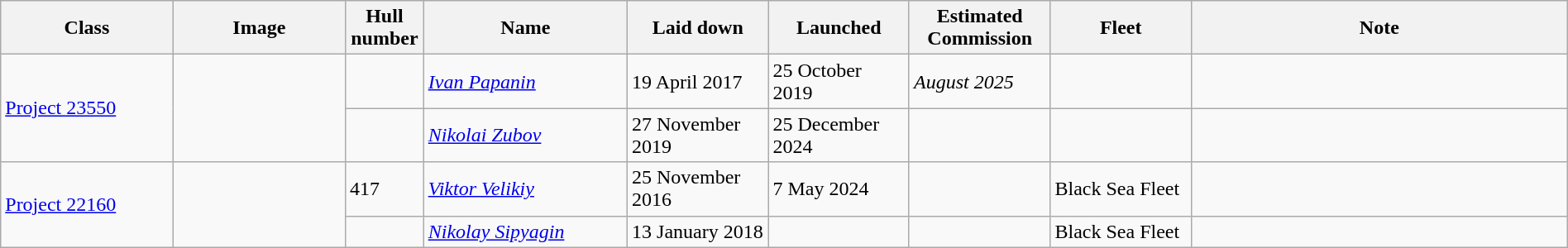<table class="wikitable" style="width:100%;">
<tr>
<th style="width:11%;">Class</th>
<th style="width:11%;">Image</th>
<th style="width:5%;">Hull number</th>
<th style="width:13%;">Name</th>
<th style="width:9%;">Laid down</th>
<th style="width:9%;">Launched</th>
<th style="width:9%;">Estimated<br>Commission</th>
<th style="width:9%;">Fleet</th>
<th style="width:24%;">Note</th>
</tr>
<tr>
<td rowspan="2"><a href='#'>Project 23550</a></td>
<td rowspan="2"></td>
<td></td>
<td><em><a href='#'>Ivan Papanin</a></em></td>
<td>19 April 2017</td>
<td>25 October 2019</td>
<td><em>August 2025</em></td>
<td></td>
<td></td>
</tr>
<tr>
<td></td>
<td><em><a href='#'>Nikolai Zubov</a></em></td>
<td>27 November 2019</td>
<td>25 December 2024</td>
<td></td>
<td></td>
<td></td>
</tr>
<tr>
<td rowspan="2"><a href='#'>Project 22160</a></td>
<td rowspan="2"></td>
<td>417</td>
<td><em><a href='#'>Viktor Velikiy</a></em></td>
<td>25 November 2016</td>
<td>7 May 2024</td>
<td></td>
<td>Black Sea Fleet</td>
<td></td>
</tr>
<tr>
<td></td>
<td><em><a href='#'>Nikolay Sipyagin</a></em></td>
<td>13 January 2018</td>
<td></td>
<td></td>
<td>Black Sea Fleet</td>
<td></td>
</tr>
</table>
